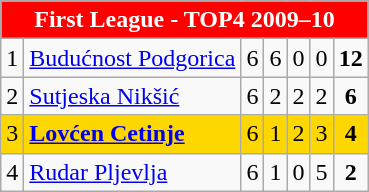<table class="wikitable" style="text-align:center">
<tr>
<th colspan=10 style="background:red;color:white;">First League - TOP4 2009–10</th>
</tr>
<tr>
<td>1</td>
<td align=left><a href='#'>Budućnost Podgorica</a></td>
<td>6</td>
<td>6</td>
<td>0</td>
<td>0</td>
<td><strong>12</strong></td>
</tr>
<tr>
<td>2</td>
<td align=left><a href='#'>Sutjeska Nikšić</a></td>
<td>6</td>
<td>2</td>
<td>2</td>
<td>2</td>
<td><strong>6</strong></td>
</tr>
<tr style="background:gold;">
<td>3</td>
<td align=left><strong><a href='#'>Lovćen Cetinje</a></strong></td>
<td>6</td>
<td>1</td>
<td>2</td>
<td>3</td>
<td><strong>4</strong></td>
</tr>
<tr>
<td>4</td>
<td align=left><a href='#'>Rudar Pljevlja</a></td>
<td>6</td>
<td>1</td>
<td>0</td>
<td>5</td>
<td><strong>2</strong></td>
</tr>
</table>
